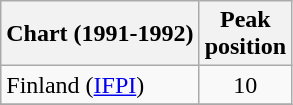<table class="wikitable">
<tr>
<th>Chart (1991-1992)</th>
<th>Peak<br>position</th>
</tr>
<tr>
<td>Finland (<a href='#'>IFPI</a>)</td>
<td align="center">10</td>
</tr>
<tr>
</tr>
</table>
